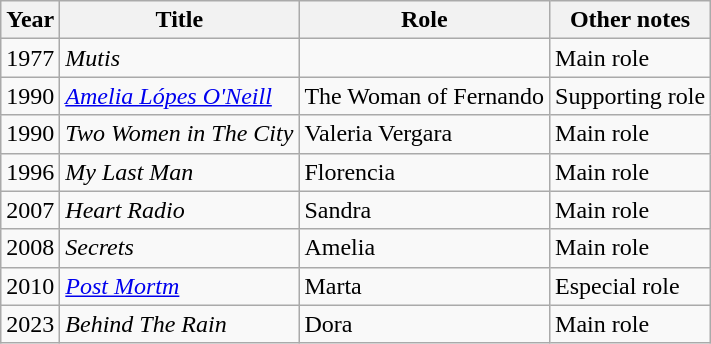<table class="wikitable sortable">
<tr>
<th>Year</th>
<th>Title</th>
<th>Role</th>
<th>Other notes</th>
</tr>
<tr>
<td>1977</td>
<td><em>Mutis</em></td>
<td></td>
<td>Main role</td>
</tr>
<tr>
<td>1990</td>
<td><em><a href='#'>Amelia Lópes O'Neill</a></em></td>
<td>The Woman of Fernando</td>
<td>Supporting role</td>
</tr>
<tr>
<td>1990</td>
<td><em>Two Women in The City</em></td>
<td>Valeria Vergara</td>
<td>Main role</td>
</tr>
<tr>
<td>1996</td>
<td><em>My Last Man</em></td>
<td>Florencia</td>
<td>Main role</td>
</tr>
<tr>
<td>2007</td>
<td><em>Heart Radio</em></td>
<td>Sandra</td>
<td>Main role</td>
</tr>
<tr>
<td>2008</td>
<td><em>Secrets</em></td>
<td>Amelia</td>
<td>Main role</td>
</tr>
<tr>
<td>2010</td>
<td><em><a href='#'>Post Mortm</a></em></td>
<td>Marta</td>
<td>Especial role</td>
</tr>
<tr>
<td>2023</td>
<td><em>Behind The Rain</em></td>
<td>Dora</td>
<td>Main role</td>
</tr>
</table>
